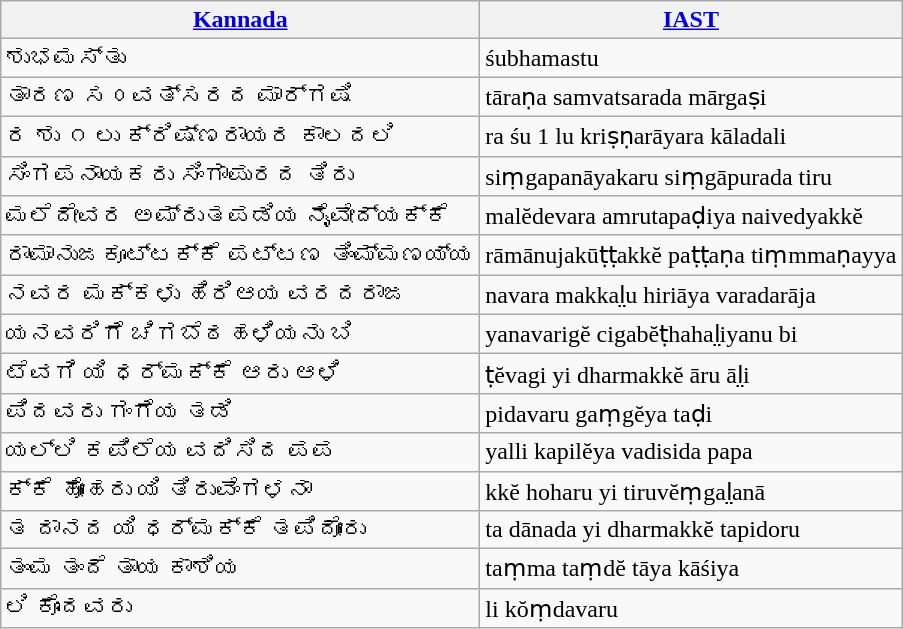<table class="wikitable">
<tr>
<th><strong><a href='#'>Kannada</a></strong></th>
<th><strong><a href='#'>IAST</a></strong></th>
</tr>
<tr>
<td>ಶುಭಮಸ್ತು</td>
<td>śubhamastu</td>
</tr>
<tr>
<td>ತಾರಣ ಸ೦ವತ್ಸರದ ಮಾರ್ಗಷಿ</td>
<td>tāraṇa samvatsarada mārgaṣi</td>
</tr>
<tr>
<td>ರ ಶು ೧ ಲು ಕ್ರಿಷ್ಣರಾಯರ ಕಾಲದಲಿ</td>
<td>ra śu 1 lu kriṣṇarāyara kāladali</td>
</tr>
<tr>
<td>ಸಿಂಗಪನಾಯಕರು ಸಿಂಗಾಪುರದ ತಿರು</td>
<td>siṃgapanāyakaru siṃgāpurada tiru</td>
</tr>
<tr>
<td>ಮಲೆದೇವರ ಅಮ್ರುತಪಡಿಯ ನೈವೇದ್ಯಕ್ಕೆ</td>
<td>malĕdevara amrutapaḍiya naivedyakkĕ</td>
</tr>
<tr>
<td>ರಾಮಾನುಜಕೂಟ್ಟಕ್ಕೆ ಪಟ್ಟಣ ತಿಂಮ್ಮಣಯ್ಯ</td>
<td>rāmānujakūṭṭakkĕ paṭṭaṇa tiṃmmaṇayya</td>
</tr>
<tr>
<td>ನವರ ಮಕ್ಕಳು ಹಿರಿಆಯ ವರದರಾಜ</td>
<td>navara makkal̤u hiriāya varadarāja</td>
</tr>
<tr>
<td>ಯನವರಿಗೆ ಚಿಗಬೆಠಹಳಿಯನು ಬಿ</td>
<td>yanavarigĕ cigabĕṭhahal̤iyanu bi</td>
</tr>
<tr>
<td>ಟೆವಗಿ ಯಿ ಧರ್ಮಕ್ಕೆ ಆರು ಆಳಿ</td>
<td>ṭĕvagi yi dharmakkĕ āru āl̤i</td>
</tr>
<tr>
<td>ಪಿದವರು ಗಂಗೆಯ ತಡಿ</td>
<td>pidavaru gaṃgĕya taḍi</td>
</tr>
<tr>
<td>ಯಲ್ಲಿ ಕಪಿಲೆಯ ವದಿಸಿದ ಪಪ</td>
<td>yalli kapilĕya vadisida papa</td>
</tr>
<tr>
<td>ಕ್ಕೆ ಹೋಹರು ಯಿ ತಿರುವೆಂಗಳನಾ</td>
<td>kkĕ hoharu yi tiruvĕṃgal̤anā</td>
</tr>
<tr>
<td>ತ ದಾನದ ಯಿ ಧರ್ಮಕ್ಕೆ ತಪಿದೋರು</td>
<td>ta dānada yi dharmakkĕ tapidoru</td>
</tr>
<tr>
<td>ತಂಮ ತಂದೆ ತಾಯ ಕಾಶಿಯ</td>
<td>taṃma taṃdĕ tāya kāśiya</td>
</tr>
<tr>
<td>ಲಿ ಕೊಂದವರು</td>
<td>li kŏṃdavaru</td>
</tr>
</table>
